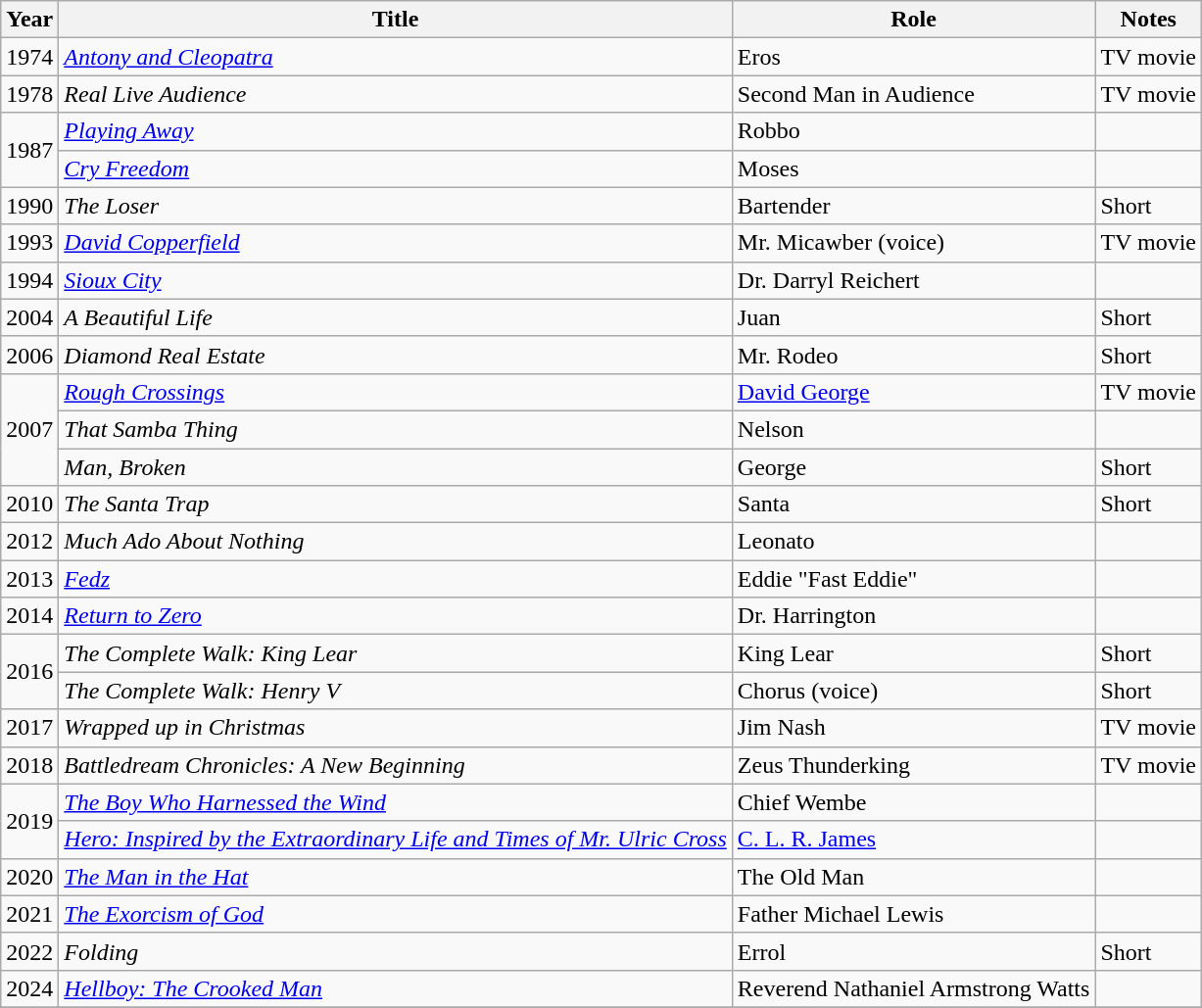<table class="wikitable plainrowheaders sortable" style="margin-right: 0;">
<tr>
<th scope="col">Year</th>
<th scope="col">Title</th>
<th scope="col">Role</th>
<th scope="col" class="unsortable">Notes</th>
</tr>
<tr>
<td>1974</td>
<td><em><a href='#'>Antony and Cleopatra</a></em></td>
<td>Eros</td>
<td>TV movie</td>
</tr>
<tr>
<td>1978</td>
<td><em>Real Live Audience</em></td>
<td>Second Man in Audience</td>
<td>TV movie</td>
</tr>
<tr>
<td rowspan=2>1987</td>
<td><em><a href='#'>Playing Away</a></em></td>
<td>Robbo</td>
<td></td>
</tr>
<tr>
<td><em><a href='#'>Cry Freedom</a></em></td>
<td>Moses</td>
<td></td>
</tr>
<tr>
<td>1990</td>
<td><em>The Loser</em></td>
<td>Bartender</td>
<td>Short</td>
</tr>
<tr>
<td>1993</td>
<td><em><a href='#'>David Copperfield</a></em></td>
<td>Mr. Micawber (voice)</td>
<td>TV movie</td>
</tr>
<tr>
<td>1994</td>
<td><em><a href='#'>Sioux City</a></em></td>
<td>Dr. Darryl Reichert</td>
<td></td>
</tr>
<tr>
<td>2004</td>
<td><em>A Beautiful Life</em></td>
<td>Juan</td>
<td>Short</td>
</tr>
<tr>
<td>2006</td>
<td><em>Diamond Real Estate</em></td>
<td>Mr. Rodeo</td>
<td>Short</td>
</tr>
<tr>
<td rowspan=3>2007</td>
<td><em><a href='#'>Rough Crossings</a></em></td>
<td><a href='#'>David George</a></td>
<td>TV movie</td>
</tr>
<tr>
<td><em>That Samba Thing</em></td>
<td>Nelson</td>
<td></td>
</tr>
<tr>
<td><em>Man, Broken</em></td>
<td>George</td>
<td>Short</td>
</tr>
<tr>
<td>2010</td>
<td><em>The Santa Trap</em></td>
<td>Santa</td>
<td>Short</td>
</tr>
<tr>
<td>2012</td>
<td><em>Much Ado About Nothing</em></td>
<td>Leonato</td>
<td></td>
</tr>
<tr>
<td>2013</td>
<td><em><a href='#'>Fedz</a></em></td>
<td>Eddie "Fast Eddie"</td>
<td></td>
</tr>
<tr>
<td>2014</td>
<td><em><a href='#'>Return to Zero</a></em></td>
<td>Dr. Harrington</td>
<td></td>
</tr>
<tr>
<td rowspan=2>2016</td>
<td><em>The Complete Walk: King Lear</em></td>
<td>King Lear</td>
<td>Short</td>
</tr>
<tr>
<td><em>The Complete Walk: Henry V</em></td>
<td>Chorus (voice)</td>
<td>Short</td>
</tr>
<tr>
<td>2017</td>
<td><em>Wrapped up in Christmas</em></td>
<td>Jim Nash</td>
<td>TV movie</td>
</tr>
<tr>
<td>2018</td>
<td><em>Battledream Chronicles: A New Beginning</em></td>
<td>Zeus Thunderking</td>
<td>TV movie</td>
</tr>
<tr>
<td rowspan=2>2019</td>
<td><em><a href='#'>The Boy Who Harnessed the Wind</a></em></td>
<td>Chief Wembe</td>
<td></td>
</tr>
<tr>
<td><em><a href='#'>Hero: Inspired by the Extraordinary Life and Times of Mr. Ulric Cross</a></em></td>
<td><a href='#'>C. L. R. James</a></td>
<td></td>
</tr>
<tr>
<td>2020</td>
<td><em><a href='#'>The Man in the Hat</a></em></td>
<td>The Old Man</td>
<td></td>
</tr>
<tr>
<td>2021</td>
<td><em><a href='#'>The Exorcism of God</a></em></td>
<td>Father Michael Lewis</td>
<td></td>
</tr>
<tr>
<td>2022</td>
<td><em>Folding</em></td>
<td>Errol</td>
<td>Short</td>
</tr>
<tr>
<td>2024</td>
<td><em><a href='#'>Hellboy: The Crooked Man</a></em></td>
<td>Reverend Nathaniel Armstrong Watts</td>
<td></td>
</tr>
<tr>
</tr>
</table>
